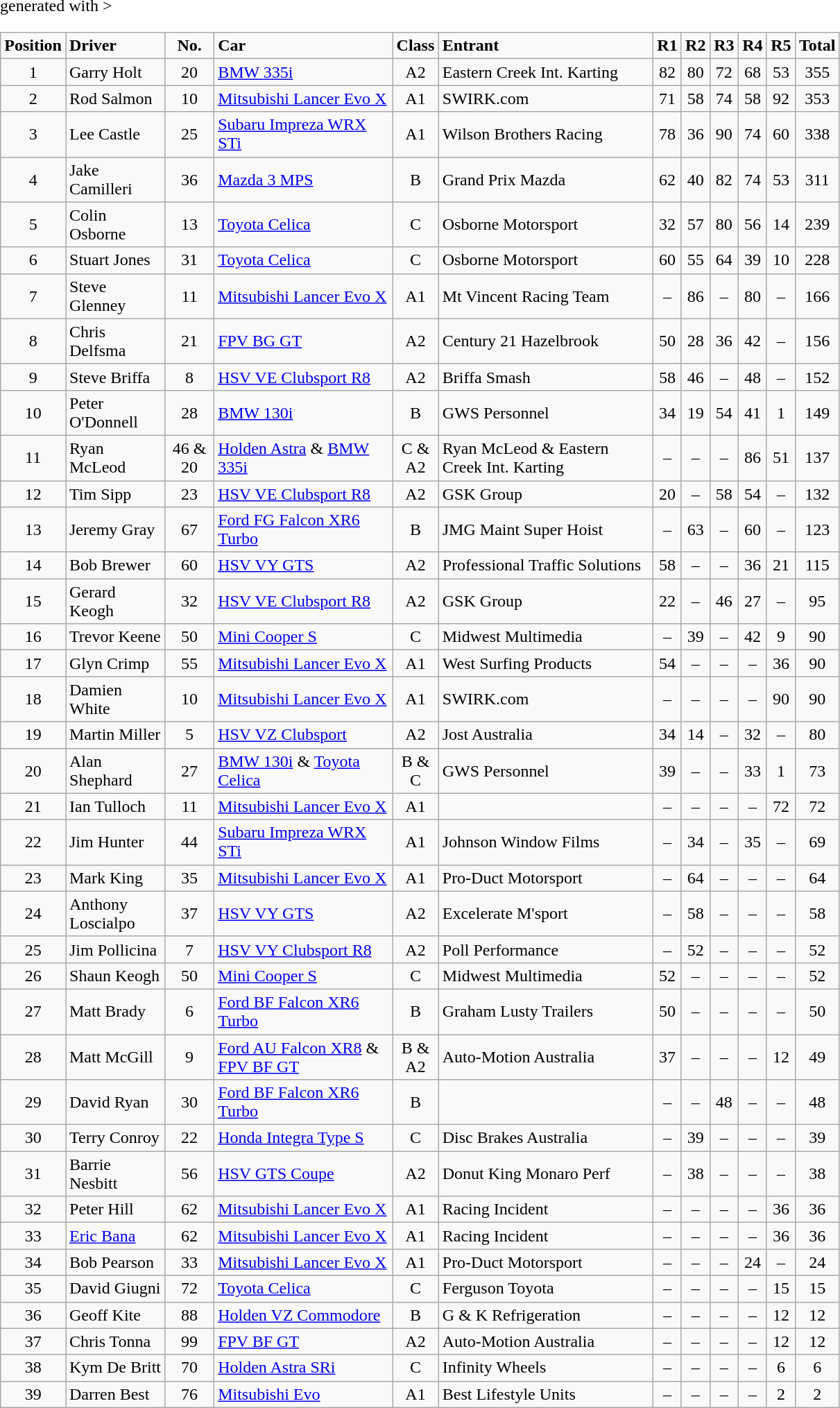<table class="wikitable" <hiddentext>generated with >
<tr style="font-weight:bold">
<td width="47" height="13" align="center">Position</td>
<td width="88">Driver</td>
<td width="40" align="center">No.</td>
<td width="164">Car</td>
<td width="37" align="center">Class</td>
<td width="199">Entrant</td>
<td width="18" align="center">R1</td>
<td width="20" align="center">R2</td>
<td width="20" align="center">R3</td>
<td width="20" align="center">R4</td>
<td width="20" align="center">R5</td>
<td width="32" align="center">Total</td>
</tr>
<tr>
<td height="13" align="center">1</td>
<td>Garry Holt</td>
<td align="center">20</td>
<td><a href='#'>BMW 335i</a></td>
<td align="center">A2</td>
<td>Eastern Creek Int. Karting</td>
<td align="center">82</td>
<td align="center">80</td>
<td align="center">72</td>
<td align="center">68</td>
<td align="center">53</td>
<td align="center">355</td>
</tr>
<tr>
<td height="13" align="center">2</td>
<td>Rod Salmon</td>
<td align="center">10</td>
<td><a href='#'>Mitsubishi Lancer Evo X</a></td>
<td align="center">A1</td>
<td>SWIRK.com</td>
<td align="center">71</td>
<td align="center">58</td>
<td align="center">74</td>
<td align="center">58</td>
<td align="center">92</td>
<td align="center">353</td>
</tr>
<tr>
<td height="13" align="center">3</td>
<td>Lee Castle</td>
<td align="center">25</td>
<td><a href='#'>Subaru Impreza WRX STi</a></td>
<td align="center">A1</td>
<td>Wilson Brothers Racing</td>
<td align="center">78</td>
<td align="center">36</td>
<td align="center">90</td>
<td align="center">74</td>
<td align="center">60</td>
<td align="center">338</td>
</tr>
<tr>
<td height="13" align="center">4</td>
<td>Jake Camilleri</td>
<td align="center">36</td>
<td><a href='#'>Mazda 3 MPS</a></td>
<td align="center">B</td>
<td>Grand Prix Mazda</td>
<td align="center">62</td>
<td align="center">40</td>
<td align="center">82</td>
<td align="center">74</td>
<td align="center">53</td>
<td align="center">311</td>
</tr>
<tr>
<td height="13" align="center">5</td>
<td>Colin Osborne</td>
<td align="center">13</td>
<td><a href='#'>Toyota Celica</a></td>
<td align="center">C</td>
<td>Osborne Motorsport</td>
<td align="center">32</td>
<td align="center">57</td>
<td align="center">80</td>
<td align="center">56</td>
<td align="center">14</td>
<td align="center">239</td>
</tr>
<tr>
<td height="13" align="center">6</td>
<td>Stuart Jones</td>
<td align="center">31</td>
<td><a href='#'>Toyota Celica</a></td>
<td align="center">C</td>
<td>Osborne Motorsport</td>
<td align="center">60</td>
<td align="center">55</td>
<td align="center">64</td>
<td align="center">39</td>
<td align="center">10</td>
<td align="center">228</td>
</tr>
<tr>
<td height="13" align="center">7</td>
<td>Steve Glenney</td>
<td align="center">11</td>
<td><a href='#'>Mitsubishi Lancer Evo X</a></td>
<td align="center">A1</td>
<td>Mt Vincent Racing Team</td>
<td align="center">–</td>
<td align="center">86</td>
<td align="center">–</td>
<td align="center">80</td>
<td align="center">–</td>
<td align="center">166</td>
</tr>
<tr>
<td height="13" align="center">8</td>
<td>Chris Delfsma</td>
<td align="center">21</td>
<td><a href='#'>FPV BG GT</a></td>
<td align="center">A2</td>
<td>Century 21 Hazelbrook</td>
<td align="center">50</td>
<td align="center">28</td>
<td align="center">36</td>
<td align="center">42</td>
<td align="center">–</td>
<td align="center">156</td>
</tr>
<tr>
<td height="13" align="center">9</td>
<td>Steve Briffa</td>
<td align="center">8</td>
<td><a href='#'>HSV VE Clubsport R8</a></td>
<td align="center">A2</td>
<td>Briffa Smash</td>
<td align="center">58</td>
<td align="center">46</td>
<td align="center">–</td>
<td align="center">48</td>
<td align="center">–</td>
<td align="center">152</td>
</tr>
<tr>
<td height="13" align="center">10</td>
<td>Peter O'Donnell</td>
<td align="center">28</td>
<td><a href='#'>BMW 130i</a></td>
<td align="center">B</td>
<td>GWS Personnel</td>
<td align="center">34</td>
<td align="center">19</td>
<td align="center">54</td>
<td align="center">41</td>
<td align="center">1</td>
<td align="center">149</td>
</tr>
<tr>
<td height="13" align="center">11</td>
<td>Ryan McLeod</td>
<td align="center">46 & 20</td>
<td><a href='#'>Holden Astra</a> & <a href='#'>BMW 335i</a></td>
<td align="center">C & A2</td>
<td>Ryan McLeod & Eastern Creek Int. Karting</td>
<td align="center">–</td>
<td align="center">–</td>
<td align="center">–</td>
<td align="center">86</td>
<td align="center">51</td>
<td align="center">137</td>
</tr>
<tr>
<td height="13" align="center">12</td>
<td>Tim Sipp</td>
<td align="center">23</td>
<td><a href='#'>HSV VE Clubsport R8</a></td>
<td align="center">A2</td>
<td>GSK Group</td>
<td align="center">20</td>
<td align="center">–</td>
<td align="center">58</td>
<td align="center">54</td>
<td align="center">–</td>
<td align="center">132</td>
</tr>
<tr>
<td height="13" align="center">13</td>
<td>Jeremy Gray</td>
<td align="center">67</td>
<td><a href='#'>Ford FG Falcon XR6 Turbo</a></td>
<td align="center">B</td>
<td>JMG Maint Super Hoist</td>
<td align="center">–</td>
<td align="center">63</td>
<td align="center">–</td>
<td align="center">60</td>
<td align="center">–</td>
<td align="center">123</td>
</tr>
<tr>
<td height="13" align="center">14</td>
<td>Bob Brewer</td>
<td align="center">60</td>
<td><a href='#'>HSV VY GTS</a></td>
<td align="center">A2</td>
<td>Professional Traffic Solutions</td>
<td align="center">58</td>
<td align="center">–</td>
<td align="center">–</td>
<td align="center">36</td>
<td align="center">21</td>
<td align="center">115</td>
</tr>
<tr>
<td height="13" align="center">15</td>
<td>Gerard Keogh</td>
<td align="center">32</td>
<td><a href='#'>HSV VE Clubsport R8</a></td>
<td align="center">A2</td>
<td>GSK Group</td>
<td align="center">22</td>
<td align="center">–</td>
<td align="center">46</td>
<td align="center">27</td>
<td align="center">–</td>
<td align="center">95</td>
</tr>
<tr>
<td height="13" align="center">16</td>
<td>Trevor Keene</td>
<td align="center">50</td>
<td><a href='#'>Mini Cooper S</a></td>
<td align="center">C</td>
<td>Midwest Multimedia</td>
<td align="center">–</td>
<td align="center">39</td>
<td align="center">–</td>
<td align="center">42</td>
<td align="center">9</td>
<td align="center">90</td>
</tr>
<tr>
<td height="13" align="center">17</td>
<td>Glyn Crimp</td>
<td align="center">55</td>
<td><a href='#'>Mitsubishi Lancer Evo X</a></td>
<td align="center">A1</td>
<td>West Surfing Products</td>
<td align="center">54</td>
<td align="center">–</td>
<td align="center">–</td>
<td align="center">–</td>
<td align="center">36</td>
<td align="center">90</td>
</tr>
<tr>
<td height="13" align="center">18</td>
<td>Damien White</td>
<td align="center">10</td>
<td><a href='#'>Mitsubishi Lancer Evo X</a></td>
<td align="center">A1</td>
<td>SWIRK.com</td>
<td align="center">–</td>
<td align="center">–</td>
<td align="center">–</td>
<td align="center">–</td>
<td align="center">90</td>
<td align="center">90</td>
</tr>
<tr>
<td height="13" align="center">19</td>
<td>Martin Miller</td>
<td align="center">5</td>
<td><a href='#'>HSV VZ Clubsport</a></td>
<td align="center">A2</td>
<td>Jost Australia</td>
<td align="center">34</td>
<td align="center">14</td>
<td align="center">–</td>
<td align="center">32</td>
<td align="center">–</td>
<td align="center">80</td>
</tr>
<tr>
<td height="13" align="center">20</td>
<td>Alan Shephard</td>
<td align="center">27</td>
<td><a href='#'>BMW 130i</a> & <a href='#'>Toyota Celica</a></td>
<td align="center">B & C</td>
<td>GWS Personnel</td>
<td align="center">39</td>
<td align="center">–</td>
<td align="center">–</td>
<td align="center">33</td>
<td align="center">1</td>
<td align="center">73</td>
</tr>
<tr>
<td height="13" align="center">21</td>
<td>Ian Tulloch</td>
<td align="center">11</td>
<td><a href='#'>Mitsubishi Lancer Evo X</a></td>
<td align="center">A1</td>
<td> </td>
<td align="center">–</td>
<td align="center">–</td>
<td align="center">–</td>
<td align="center">–</td>
<td align="center">72</td>
<td align="center">72</td>
</tr>
<tr>
<td height="13" align="center">22</td>
<td>Jim Hunter</td>
<td align="center">44</td>
<td><a href='#'>Subaru Impreza WRX STi</a></td>
<td align="center">A1</td>
<td>Johnson Window Films</td>
<td align="center">–</td>
<td align="center">34</td>
<td align="center">–</td>
<td align="center">35</td>
<td align="center">–</td>
<td align="center">69</td>
</tr>
<tr>
<td height="13" align="center">23</td>
<td>Mark King</td>
<td align="center">35</td>
<td><a href='#'>Mitsubishi Lancer Evo X</a></td>
<td align="center">A1</td>
<td>Pro-Duct Motorsport</td>
<td align="center">–</td>
<td align="center">64</td>
<td align="center">–</td>
<td align="center">–</td>
<td align="center">–</td>
<td align="center">64</td>
</tr>
<tr>
<td height="13" align="center">24</td>
<td>Anthony Loscialpo</td>
<td align="center">37</td>
<td><a href='#'>HSV VY GTS</a></td>
<td align="center">A2</td>
<td>Excelerate M'sport</td>
<td align="center">–</td>
<td align="center">58</td>
<td align="center">–</td>
<td align="center">–</td>
<td align="center">–</td>
<td align="center">58</td>
</tr>
<tr>
<td height="13" align="center">25</td>
<td>Jim Pollicina</td>
<td align="center">7</td>
<td><a href='#'>HSV VY Clubsport R8</a></td>
<td align="center">A2</td>
<td>Poll Performance</td>
<td align="center">–</td>
<td align="center">52</td>
<td align="center">–</td>
<td align="center">–</td>
<td align="center">–</td>
<td align="center">52</td>
</tr>
<tr>
<td height="13" align="center">26</td>
<td>Shaun Keogh</td>
<td align="center">50</td>
<td><a href='#'>Mini Cooper S</a></td>
<td align="center">C</td>
<td>Midwest Multimedia</td>
<td align="center">52</td>
<td align="center">–</td>
<td align="center">–</td>
<td align="center">–</td>
<td align="center">–</td>
<td align="center">52</td>
</tr>
<tr>
<td height="13" align="center">27</td>
<td>Matt Brady</td>
<td align="center">6</td>
<td><a href='#'>Ford BF Falcon XR6 Turbo</a></td>
<td align="center">B</td>
<td>Graham Lusty Trailers</td>
<td align="center">50</td>
<td align="center">–</td>
<td align="center">–</td>
<td align="center">–</td>
<td align="center">–</td>
<td align="center">50</td>
</tr>
<tr>
<td height="13" align="center">28</td>
<td>Matt McGill</td>
<td align="center">9</td>
<td><a href='#'>Ford AU Falcon XR8</a> & <a href='#'>FPV BF GT</a></td>
<td align="center">B & A2</td>
<td>Auto-Motion Australia</td>
<td align="center">37</td>
<td align="center">–</td>
<td align="center">–</td>
<td align="center">–</td>
<td align="center">12</td>
<td align="center">49</td>
</tr>
<tr>
<td height="13" align="center">29</td>
<td>David Ryan</td>
<td align="center">30</td>
<td><a href='#'>Ford BF Falcon XR6 Turbo</a></td>
<td align="center">B</td>
<td> </td>
<td align="center">–</td>
<td align="center">–</td>
<td align="center">48</td>
<td align="center">–</td>
<td align="center">–</td>
<td align="center">48</td>
</tr>
<tr>
<td height="13" align="center">30</td>
<td>Terry Conroy</td>
<td align="center">22</td>
<td><a href='#'>Honda Integra Type S</a></td>
<td align="center">C</td>
<td>Disc Brakes Australia</td>
<td align="center">–</td>
<td align="center">39</td>
<td align="center">–</td>
<td align="center">–</td>
<td align="center">–</td>
<td align="center">39</td>
</tr>
<tr>
<td height="13" align="center">31</td>
<td>Barrie Nesbitt</td>
<td align="center">56</td>
<td><a href='#'>HSV GTS Coupe</a></td>
<td align="center">A2</td>
<td>Donut King Monaro Perf</td>
<td align="center">–</td>
<td align="center">38</td>
<td align="center">–</td>
<td align="center">–</td>
<td align="center">–</td>
<td align="center">38</td>
</tr>
<tr>
<td height="13" align="center">32</td>
<td>Peter Hill</td>
<td align="center">62</td>
<td><a href='#'>Mitsubishi Lancer Evo X</a></td>
<td align="center">A1</td>
<td>Racing Incident</td>
<td align="center">–</td>
<td align="center">–</td>
<td align="center">–</td>
<td align="center">–</td>
<td align="center">36</td>
<td align="center">36</td>
</tr>
<tr>
<td height="13" align="center">33</td>
<td><a href='#'>Eric Bana</a></td>
<td align="center">62</td>
<td><a href='#'>Mitsubishi Lancer Evo X</a></td>
<td align="center">A1</td>
<td>Racing Incident</td>
<td align="center">–</td>
<td align="center">–</td>
<td align="center">–</td>
<td align="center">–</td>
<td align="center">36</td>
<td align="center">36</td>
</tr>
<tr>
<td height="13" align="center">34</td>
<td>Bob Pearson</td>
<td align="center">33</td>
<td><a href='#'>Mitsubishi Lancer Evo X</a></td>
<td align="center">A1</td>
<td>Pro-Duct Motorsport</td>
<td align="center">–</td>
<td align="center">–</td>
<td align="center">–</td>
<td align="center">24</td>
<td align="center">–</td>
<td align="center">24</td>
</tr>
<tr>
<td height="13" align="center">35</td>
<td>David Giugni</td>
<td align="center">72</td>
<td><a href='#'>Toyota Celica</a></td>
<td align="center">C</td>
<td>Ferguson Toyota</td>
<td align="center">–</td>
<td align="center">–</td>
<td align="center">–</td>
<td align="center">–</td>
<td align="center">15</td>
<td align="center">15</td>
</tr>
<tr>
<td height="13" align="center">36</td>
<td>Geoff Kite</td>
<td align="center">88</td>
<td><a href='#'>Holden VZ Commodore</a></td>
<td align="center">B</td>
<td>G & K Refrigeration</td>
<td align="center">–</td>
<td align="center">–</td>
<td align="center">–</td>
<td align="center">–</td>
<td align="center">12</td>
<td align="center">12</td>
</tr>
<tr>
<td height="13" align="center">37</td>
<td>Chris Tonna</td>
<td align="center">99</td>
<td><a href='#'>FPV BF GT</a></td>
<td align="center">A2</td>
<td>Auto-Motion Australia</td>
<td align="center">–</td>
<td align="center">–</td>
<td align="center">–</td>
<td align="center">–</td>
<td align="center">12</td>
<td align="center">12</td>
</tr>
<tr>
<td height="13" align="center">38</td>
<td>Kym De Britt</td>
<td align="center">70</td>
<td><a href='#'>Holden Astra SRi</a></td>
<td align="center">C</td>
<td>Infinity Wheels</td>
<td align="center">–</td>
<td align="center">–</td>
<td align="center">–</td>
<td align="center">–</td>
<td align="center">6</td>
<td align="center">6</td>
</tr>
<tr>
<td height="13" align="center">39</td>
<td>Darren Best</td>
<td align="center">76</td>
<td><a href='#'>Mitsubishi Evo</a></td>
<td align="center">A1</td>
<td>Best Lifestyle Units</td>
<td align="center">–</td>
<td align="center">–</td>
<td align="center">–</td>
<td align="center">–</td>
<td align="center">2</td>
<td align="center">2</td>
</tr>
</table>
